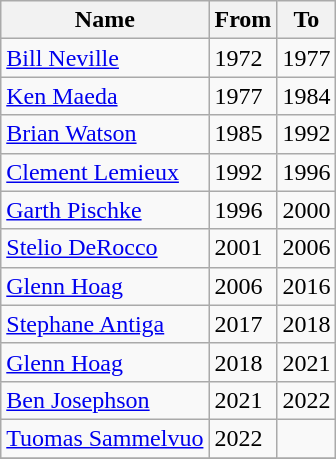<table class="wikitable sortable" style="text-align: centre;">
<tr>
<th>Name</th>
<th>From</th>
<th>To</th>
</tr>
<tr>
<td style="text-align: left;"> <a href='#'>Bill Neville</a></td>
<td>1972</td>
<td>1977</td>
</tr>
<tr>
<td style="text-align: left;"> <a href='#'>Ken Maeda</a></td>
<td>1977</td>
<td>1984</td>
</tr>
<tr>
<td style="text-align: left;"> <a href='#'>Brian Watson</a></td>
<td>1985</td>
<td>1992</td>
</tr>
<tr>
<td style="text-align: left;"> <a href='#'>Clement Lemieux</a></td>
<td>1992</td>
<td>1996</td>
</tr>
<tr>
<td style="text-align: left;"> <a href='#'>Garth Pischke</a></td>
<td>1996</td>
<td>2000</td>
</tr>
<tr>
<td style="text-align: left;"> <a href='#'>Stelio DeRocco</a></td>
<td>2001</td>
<td>2006</td>
</tr>
<tr>
<td style="text-align: left;"> <a href='#'>Glenn Hoag</a></td>
<td>2006</td>
<td>2016</td>
</tr>
<tr>
<td style="text-align: left;"> <a href='#'>Stephane Antiga</a></td>
<td>2017</td>
<td>2018</td>
</tr>
<tr>
<td style="text-align: left;"> <a href='#'>Glenn Hoag</a></td>
<td>2018</td>
<td>2021</td>
</tr>
<tr>
<td style="text-align: left;"> <a href='#'>Ben Josephson</a></td>
<td>2021</td>
<td>2022</td>
</tr>
<tr>
<td style="text-align: left;"> <a href='#'>Tuomas Sammelvuo</a></td>
<td>2022</td>
<td></td>
</tr>
<tr>
</tr>
</table>
